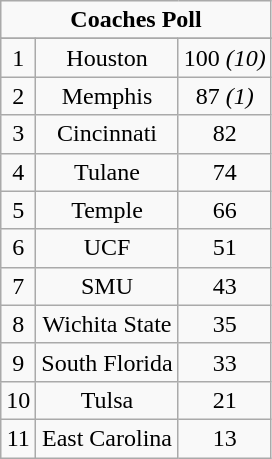<table class="wikitable">
<tr align="center">
<td align="center" Colspan="3"><strong>Coaches Poll</strong></td>
</tr>
<tr align="center">
</tr>
<tr align="center">
<td>1</td>
<td>Houston</td>
<td>100 <em>(10)</em></td>
</tr>
<tr align="center">
<td>2</td>
<td>Memphis</td>
<td>87 <em>(1)</em></td>
</tr>
<tr align="center">
<td>3</td>
<td>Cincinnati</td>
<td>82</td>
</tr>
<tr align="center">
<td>4</td>
<td>Tulane</td>
<td>74</td>
</tr>
<tr align="center">
<td>5</td>
<td>Temple</td>
<td>66</td>
</tr>
<tr align="center">
<td>6</td>
<td>UCF</td>
<td>51</td>
</tr>
<tr align="center">
<td>7</td>
<td>SMU</td>
<td>43</td>
</tr>
<tr align="center">
<td>8</td>
<td>Wichita State</td>
<td>35</td>
</tr>
<tr align="center">
<td>9</td>
<td>South Florida</td>
<td>33</td>
</tr>
<tr align="center">
<td>10</td>
<td>Tulsa</td>
<td>21</td>
</tr>
<tr align="center">
<td>11</td>
<td>East Carolina</td>
<td>13</td>
</tr>
</table>
